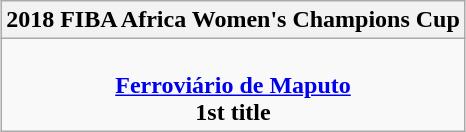<table class=wikitable style="text-align:center; margin:auto">
<tr>
<th>2018 FIBA Africa Women's Champions Cup</th>
</tr>
<tr>
<td><br><strong><a href='#'>Ferroviário de Maputo</a></strong><br><strong>1st title</strong></td>
</tr>
</table>
